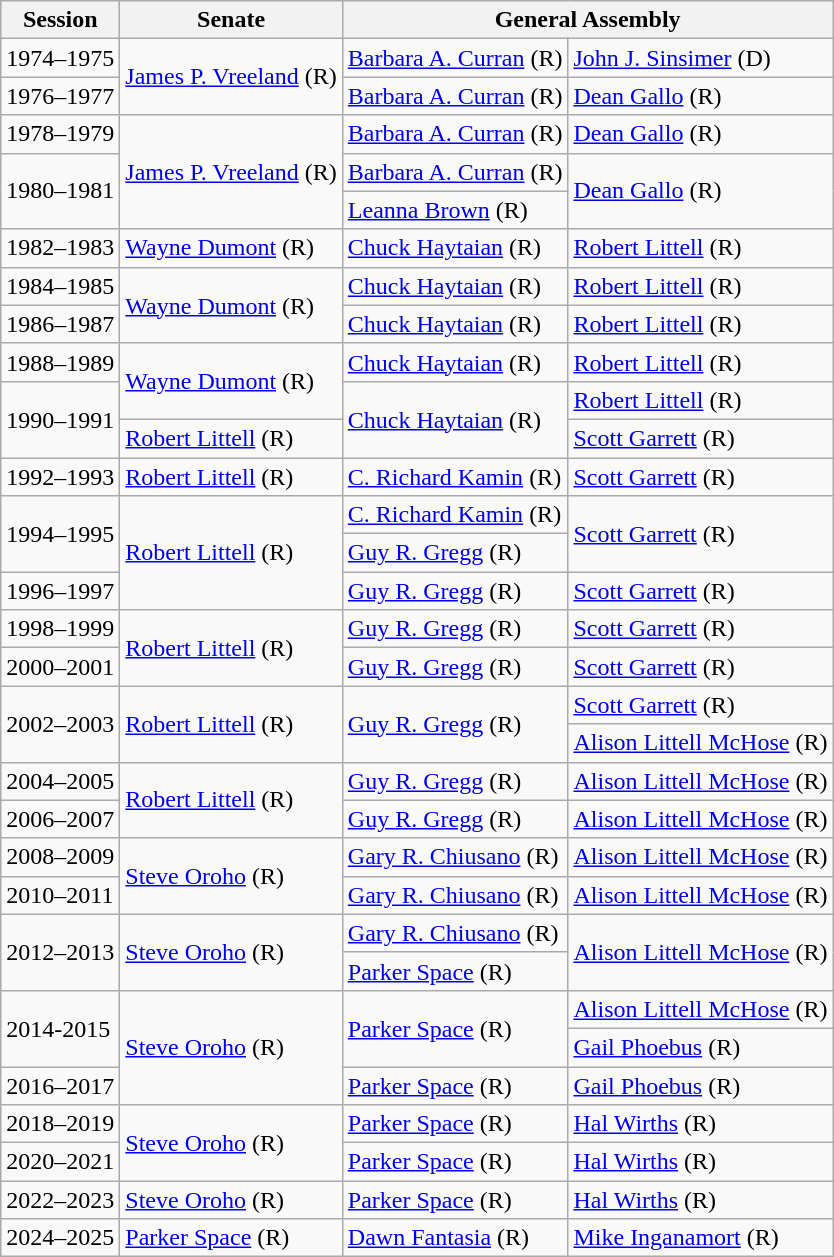<table class="wikitable">
<tr>
<th>Session</th>
<th>Senate</th>
<th colspan=2>General Assembly</th>
</tr>
<tr>
<td>1974–1975</td>
<td rowspan=2 ><a href='#'>James P. Vreeland</a> (R)</td>
<td><a href='#'>Barbara A. Curran</a> (R)</td>
<td><a href='#'>John J. Sinsimer</a> (D)</td>
</tr>
<tr>
<td>1976–1977</td>
<td><a href='#'>Barbara A. Curran</a> (R)</td>
<td><a href='#'>Dean Gallo</a> (R)</td>
</tr>
<tr>
<td>1978–1979</td>
<td rowspan=3 ><a href='#'>James P. Vreeland</a> (R)</td>
<td><a href='#'>Barbara A. Curran</a> (R)</td>
<td><a href='#'>Dean Gallo</a> (R)</td>
</tr>
<tr>
<td rowspan=2>1980–1981</td>
<td><a href='#'>Barbara A. Curran</a> (R)</td>
<td rowspan=2 ><a href='#'>Dean Gallo</a> (R)</td>
</tr>
<tr>
<td><a href='#'>Leanna Brown</a> (R)</td>
</tr>
<tr>
<td>1982–1983</td>
<td><a href='#'>Wayne Dumont</a> (R)</td>
<td><a href='#'>Chuck Haytaian</a> (R)</td>
<td><a href='#'>Robert Littell</a> (R)</td>
</tr>
<tr>
<td>1984–1985</td>
<td rowspan=2 ><a href='#'>Wayne Dumont</a> (R)</td>
<td><a href='#'>Chuck Haytaian</a> (R)</td>
<td><a href='#'>Robert Littell</a> (R)</td>
</tr>
<tr>
<td>1986–1987</td>
<td><a href='#'>Chuck Haytaian</a> (R)</td>
<td><a href='#'>Robert Littell</a> (R)</td>
</tr>
<tr>
<td>1988–1989</td>
<td rowspan=2 ><a href='#'>Wayne Dumont</a> (R)</td>
<td><a href='#'>Chuck Haytaian</a> (R)</td>
<td><a href='#'>Robert Littell</a> (R)</td>
</tr>
<tr>
<td rowspan=2>1990–1991</td>
<td rowspan=2 ><a href='#'>Chuck Haytaian</a> (R)</td>
<td><a href='#'>Robert Littell</a> (R)</td>
</tr>
<tr>
<td><a href='#'>Robert Littell</a> (R)</td>
<td><a href='#'>Scott Garrett</a> (R)</td>
</tr>
<tr>
<td>1992–1993</td>
<td><a href='#'>Robert Littell</a> (R)</td>
<td><a href='#'>C. Richard Kamin</a> (R)</td>
<td><a href='#'>Scott Garrett</a> (R)</td>
</tr>
<tr>
<td rowspan=2>1994–1995</td>
<td rowspan=3 ><a href='#'>Robert Littell</a> (R)</td>
<td><a href='#'>C. Richard Kamin</a> (R)</td>
<td rowspan=2 ><a href='#'>Scott Garrett</a> (R)</td>
</tr>
<tr>
<td><a href='#'>Guy R. Gregg</a> (R)</td>
</tr>
<tr>
<td>1996–1997</td>
<td><a href='#'>Guy R. Gregg</a> (R)</td>
<td><a href='#'>Scott Garrett</a> (R)</td>
</tr>
<tr>
<td>1998–1999</td>
<td rowspan=2 ><a href='#'>Robert Littell</a> (R)</td>
<td><a href='#'>Guy R. Gregg</a> (R)</td>
<td><a href='#'>Scott Garrett</a> (R)</td>
</tr>
<tr>
<td>2000–2001</td>
<td><a href='#'>Guy R. Gregg</a> (R)</td>
<td><a href='#'>Scott Garrett</a> (R)</td>
</tr>
<tr>
<td rowspan=2>2002–2003</td>
<td rowspan=2 ><a href='#'>Robert Littell</a> (R)</td>
<td rowspan=2 ><a href='#'>Guy R. Gregg</a> (R)</td>
<td><a href='#'>Scott Garrett</a> (R)</td>
</tr>
<tr>
<td><a href='#'>Alison Littell McHose</a> (R)</td>
</tr>
<tr>
<td>2004–2005</td>
<td rowspan=2 ><a href='#'>Robert Littell</a> (R)</td>
<td><a href='#'>Guy R. Gregg</a> (R)</td>
<td><a href='#'>Alison Littell McHose</a> (R)</td>
</tr>
<tr>
<td>2006–2007</td>
<td><a href='#'>Guy R. Gregg</a> (R)</td>
<td><a href='#'>Alison Littell McHose</a> (R)</td>
</tr>
<tr>
<td>2008–2009</td>
<td rowspan=2 ><a href='#'>Steve Oroho</a> (R)</td>
<td><a href='#'>Gary R. Chiusano</a> (R)</td>
<td><a href='#'>Alison Littell McHose</a> (R)</td>
</tr>
<tr>
<td>2010–2011</td>
<td><a href='#'>Gary R. Chiusano</a> (R)</td>
<td><a href='#'>Alison Littell McHose</a> (R)</td>
</tr>
<tr>
<td rowspan=2>2012–2013</td>
<td rowspan=2 ><a href='#'>Steve Oroho</a> (R)</td>
<td><a href='#'>Gary R. Chiusano</a> (R)</td>
<td rowspan=2 ><a href='#'>Alison Littell McHose</a> (R)</td>
</tr>
<tr>
<td><a href='#'>Parker Space</a> (R)</td>
</tr>
<tr>
<td rowspan=2>2014-2015</td>
<td rowspan=3 ><a href='#'>Steve Oroho</a> (R)</td>
<td rowspan=2 ><a href='#'>Parker Space</a> (R)</td>
<td><a href='#'>Alison Littell McHose</a> (R)</td>
</tr>
<tr>
<td><a href='#'>Gail Phoebus</a> (R)</td>
</tr>
<tr>
<td>2016–2017</td>
<td><a href='#'>Parker Space</a> (R)</td>
<td><a href='#'>Gail Phoebus</a> (R)</td>
</tr>
<tr>
<td>2018–2019</td>
<td rowspan=2 ><a href='#'>Steve Oroho</a> (R)</td>
<td><a href='#'>Parker Space</a> (R)</td>
<td><a href='#'>Hal Wirths</a> (R)</td>
</tr>
<tr>
<td>2020–2021</td>
<td><a href='#'>Parker Space</a> (R)</td>
<td><a href='#'>Hal Wirths</a> (R)</td>
</tr>
<tr>
<td>2022–2023</td>
<td><a href='#'>Steve Oroho</a> (R)</td>
<td><a href='#'>Parker Space</a> (R)</td>
<td><a href='#'>Hal Wirths</a> (R)</td>
</tr>
<tr>
<td>2024–2025</td>
<td><a href='#'>Parker Space</a> (R)</td>
<td><a href='#'>Dawn Fantasia</a> (R)</td>
<td><a href='#'>Mike Inganamort</a> (R)</td>
</tr>
</table>
